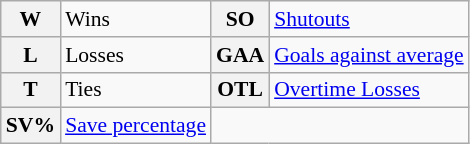<table class="wikitable" style="font-size:90%;">
<tr>
<th>W</th>
<td>Wins</td>
<th>SO</th>
<td><a href='#'>Shutouts</a></td>
</tr>
<tr>
<th>L</th>
<td>Losses</td>
<th>GAA</th>
<td><a href='#'>Goals against average</a></td>
</tr>
<tr>
<th>T</th>
<td>Ties</td>
<th>OTL</th>
<td><a href='#'>Overtime Losses</a></td>
</tr>
<tr>
<th>SV%</th>
<td><a href='#'>Save percentage</a></td>
</tr>
</table>
